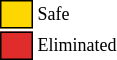<table class="toccolours" style="font-size: 75%; white-space: nowrap;">
<tr>
<td style="background:#FFD700; border: 1px solid black;">      </td>
<td>Safe</td>
</tr>
<tr>
<td style="background:#E12C2C; border: 1px solid black;">      </td>
<td>Eliminated</td>
</tr>
<tr>
</tr>
</table>
